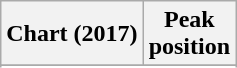<table class="wikitable sortable plainrowheaders" border="1">
<tr>
<th>Chart (2017)</th>
<th>Peak<br>position</th>
</tr>
<tr>
</tr>
<tr>
</tr>
</table>
